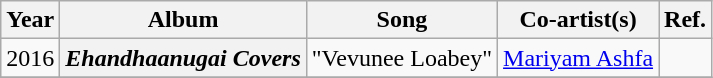<table class="wikitable plainrowheaders">
<tr>
<th scope="col">Year</th>
<th scope="col">Album</th>
<th scope="col">Song</th>
<th scope="col">Co-artist(s)</th>
<th scope="col">Ref.</th>
</tr>
<tr>
<td>2016</td>
<th scope="row"><em>Ehandhaanugai Covers</em></th>
<td>"Vevunee Loabey"</td>
<td><a href='#'>Mariyam Ashfa</a></td>
<td></td>
</tr>
<tr>
</tr>
</table>
